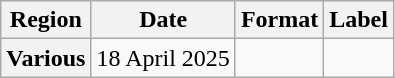<table class="wikitable plainrowheaders">
<tr>
<th scope="col">Region</th>
<th scope="col">Date</th>
<th scope="col">Format</th>
<th scope="col">Label</th>
</tr>
<tr>
<th scope="row">Various</th>
<td>18 April 2025</td>
<td></td>
<td></td>
</tr>
</table>
